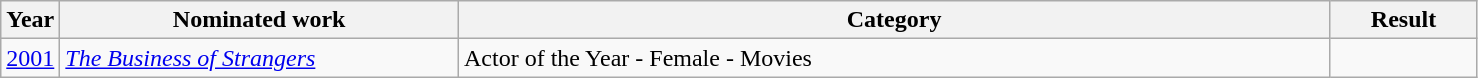<table class=wikitable>
<tr>
<th width=4%>Year</th>
<th width=27%>Nominated work</th>
<th width=59%>Category</th>
<th width=10%>Result</th>
</tr>
<tr>
<td><a href='#'>2001</a></td>
<td><em><a href='#'>The Business of Strangers</a></em></td>
<td>Actor of the Year - Female - Movies</td>
<td></td>
</tr>
</table>
